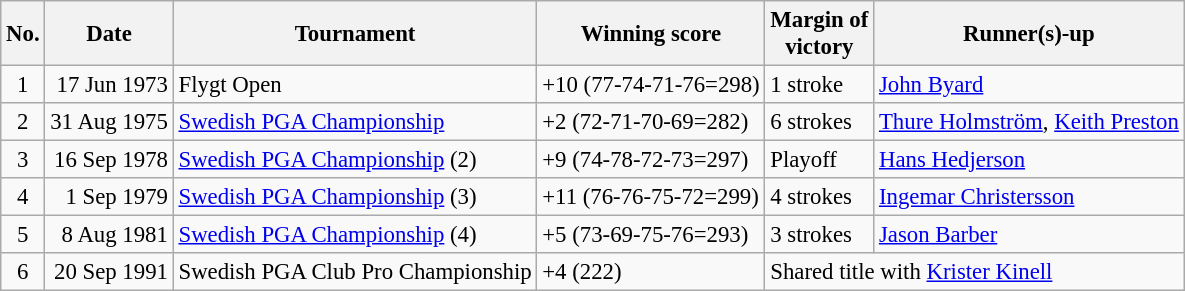<table class="wikitable" style="font-size:95%;">
<tr>
<th>No.</th>
<th>Date</th>
<th>Tournament</th>
<th>Winning score</th>
<th>Margin of<br>victory</th>
<th>Runner(s)-up</th>
</tr>
<tr>
<td align=center>1</td>
<td align=right>17 Jun 1973</td>
<td>Flygt Open</td>
<td>+10 (77-74-71-76=298)</td>
<td>1 stroke</td>
<td> <a href='#'>John Byard</a></td>
</tr>
<tr>
<td align=center>2</td>
<td align=right>31 Aug 1975</td>
<td><a href='#'>Swedish PGA Championship</a></td>
<td>+2 (72-71-70-69=282)</td>
<td>6 strokes</td>
<td> <a href='#'>Thure Holmström</a>,  <a href='#'>Keith Preston</a></td>
</tr>
<tr>
<td align=center>3</td>
<td align=right>16 Sep 1978</td>
<td><a href='#'>Swedish PGA Championship</a> (2)</td>
<td>+9 (74-78-72-73=297)</td>
<td>Playoff</td>
<td> <a href='#'>Hans Hedjerson</a></td>
</tr>
<tr>
<td align=center>4</td>
<td align=right>1 Sep 1979</td>
<td><a href='#'>Swedish PGA Championship</a> (3)</td>
<td>+11 (76-76-75-72=299)</td>
<td>4 strokes</td>
<td> <a href='#'>Ingemar Christersson</a></td>
</tr>
<tr>
<td align=center>5</td>
<td align=right>8 Aug 1981</td>
<td><a href='#'>Swedish PGA Championship</a> (4)</td>
<td>+5 (73-69-75-76=293)</td>
<td>3 strokes</td>
<td> <a href='#'>Jason Barber</a></td>
</tr>
<tr>
<td align=center>6</td>
<td align=right>20 Sep 1991</td>
<td>Swedish PGA Club Pro Championship</td>
<td>+4 (222)</td>
<td colspan=2>Shared title with  <a href='#'>Krister Kinell</a></td>
</tr>
</table>
